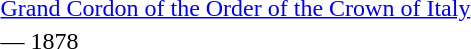<table>
<tr>
<td rowspan=2 style="width:60px; vertical-align:top;"></td>
<td><a href='#'>Grand Cordon of the Order of the Crown of Italy</a></td>
</tr>
<tr>
<td>— 1878</td>
</tr>
</table>
